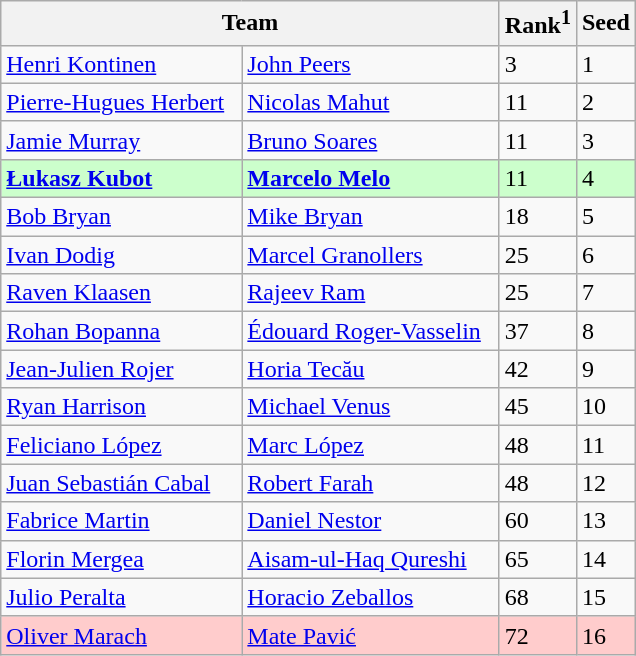<table class="wikitable">
<tr>
<th width="325" colspan=2>Team</th>
<th>Rank<sup>1</sup></th>
<th>Seed</th>
</tr>
<tr>
<td> <a href='#'>Henri Kontinen</a></td>
<td> <a href='#'>John Peers</a></td>
<td>3</td>
<td>1</td>
</tr>
<tr>
<td> <a href='#'>Pierre-Hugues Herbert</a></td>
<td> <a href='#'>Nicolas Mahut</a></td>
<td>11</td>
<td>2</td>
</tr>
<tr>
<td> <a href='#'>Jamie Murray</a></td>
<td> <a href='#'>Bruno Soares</a></td>
<td>11</td>
<td>3</td>
</tr>
<tr style="background:#cfc;">
<td> <strong><a href='#'>Łukasz Kubot</a></strong></td>
<td> <strong><a href='#'>Marcelo Melo</a></strong></td>
<td>11</td>
<td>4</td>
</tr>
<tr>
<td> <a href='#'>Bob Bryan</a></td>
<td> <a href='#'>Mike Bryan</a></td>
<td>18</td>
<td>5</td>
</tr>
<tr>
<td> <a href='#'>Ivan Dodig</a></td>
<td> <a href='#'>Marcel Granollers</a></td>
<td>25</td>
<td>6</td>
</tr>
<tr>
<td> <a href='#'>Raven Klaasen</a></td>
<td> <a href='#'>Rajeev Ram</a></td>
<td>25</td>
<td>7</td>
</tr>
<tr>
<td> <a href='#'>Rohan Bopanna</a></td>
<td> <a href='#'>Édouard Roger-Vasselin</a></td>
<td>37</td>
<td>8</td>
</tr>
<tr>
<td> <a href='#'>Jean-Julien Rojer</a></td>
<td> <a href='#'>Horia Tecău</a></td>
<td>42</td>
<td>9</td>
</tr>
<tr>
<td> <a href='#'>Ryan Harrison</a></td>
<td> <a href='#'>Michael Venus</a></td>
<td>45</td>
<td>10</td>
</tr>
<tr>
<td> <a href='#'>Feliciano López</a></td>
<td> <a href='#'>Marc López</a></td>
<td>48</td>
<td>11</td>
</tr>
<tr>
<td> <a href='#'>Juan Sebastián Cabal</a></td>
<td> <a href='#'>Robert Farah</a></td>
<td>48</td>
<td>12</td>
</tr>
<tr>
<td> <a href='#'>Fabrice Martin</a></td>
<td> <a href='#'>Daniel Nestor</a></td>
<td>60</td>
<td>13</td>
</tr>
<tr>
<td> <a href='#'>Florin Mergea</a></td>
<td> <a href='#'>Aisam-ul-Haq Qureshi</a></td>
<td>65</td>
<td>14</td>
</tr>
<tr>
<td> <a href='#'>Julio Peralta</a></td>
<td> <a href='#'>Horacio Zeballos</a></td>
<td>68</td>
<td>15</td>
</tr>
<tr style="background:#fcc;">
<td> <a href='#'>Oliver Marach</a></td>
<td> <a href='#'>Mate Pavić</a></td>
<td>72</td>
<td>16</td>
</tr>
</table>
